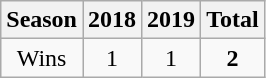<table class="wikitable">
<tr>
<th>Season</th>
<th>2018</th>
<th>2019</th>
<th><strong>Total</strong></th>
</tr>
<tr align=center>
<td>Wins</td>
<td>1</td>
<td>1</td>
<td><strong>2</strong></td>
</tr>
</table>
